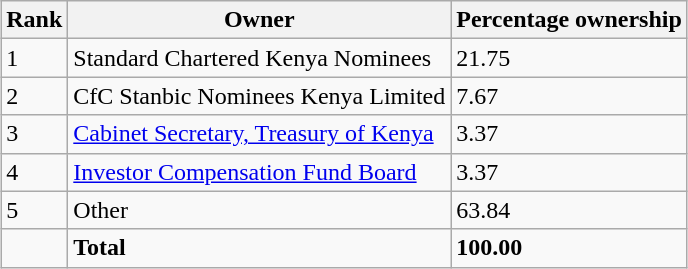<table class="wikitable sortable" style="margin-left:auto;margin-right:auto">
<tr>
<th style="width:2em;">Rank</th>
<th>Owner</th>
<th>Percentage ownership</th>
</tr>
<tr>
<td>1</td>
<td>Standard Chartered Kenya Nominees</td>
<td>21.75</td>
</tr>
<tr>
<td>2</td>
<td>CfC Stanbic Nominees Kenya Limited</td>
<td>7.67</td>
</tr>
<tr>
<td>3</td>
<td><a href='#'>Cabinet Secretary, Treasury of Kenya</a></td>
<td>3.37</td>
</tr>
<tr>
<td>4</td>
<td><a href='#'>Investor Compensation Fund Board</a></td>
<td>3.37</td>
</tr>
<tr>
<td>5</td>
<td>Other</td>
<td>63.84</td>
</tr>
<tr>
<td></td>
<td><strong>Total</strong></td>
<td><strong>100.00</strong></td>
</tr>
</table>
